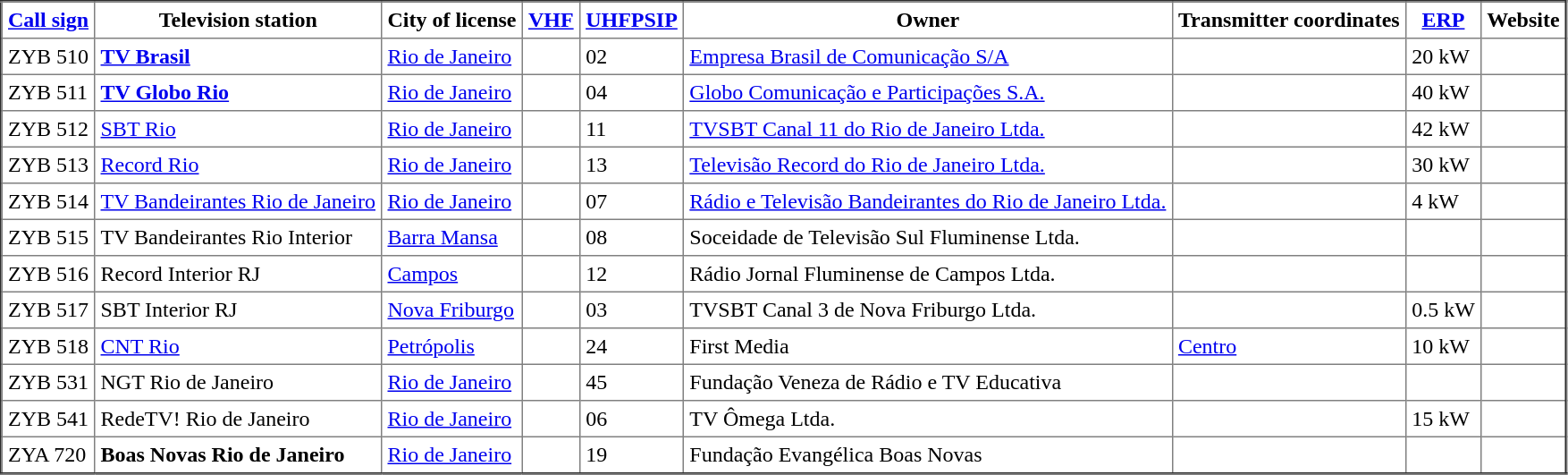<table border = " 2 " cellpadding = " 4 " cellspacing = " 0 " style = " margin: 1em 1em 1em 0 ; border: 1px solid # aaa ; border-collapse : collapse ; font-size : 60 % ; ">
<tr>
<th><a href='#'>Call sign</a></th>
<th>Television station</th>
<th>City of license</th>
<th><a href='#'>VHF</a></th>
<th><a href='#'>UHF</a><a href='#'>PSIP</a></th>
<th>Owner</th>
<th>Transmitter coordinates</th>
<th><a href='#'>ERP</a></th>
<th>Website</th>
</tr>
<tr>
<td>ZYB 510</td>
<td><strong><a href='#'>TV Brasil</a></strong></td>
<td><a href='#'>Rio de Janeiro</a></td>
<td></td>
<td>02</td>
<td><a href='#'>Empresa Brasil de Comunicação S/A</a></td>
<td></td>
<td>20 kW</td>
<td></td>
</tr>
<tr>
<td>ZYB 511</td>
<td><strong><a href='#'>TV Globo Rio</a></strong></td>
<td><a href='#'>Rio de Janeiro</a></td>
<td></td>
<td>04</td>
<td><a href='#'>Globo Comunicação e Participações S.A.</a></td>
<td></td>
<td>40 kW</td>
<td></td>
</tr>
<tr>
<td>ZYB 512</td>
<td><a href='#'>SBT Rio</a></td>
<td><a href='#'>Rio de Janeiro</a></td>
<td></td>
<td>11</td>
<td><a href='#'>TVSBT Canal 11 do Rio de Janeiro Ltda.</a></td>
<td></td>
<td>42 kW</td>
<td></td>
</tr>
<tr>
<td>ZYB 513</td>
<td><a href='#'>Record Rio</a></td>
<td><a href='#'>Rio de Janeiro</a></td>
<td></td>
<td>13</td>
<td><a href='#'>Televisão Record do Rio de Janeiro Ltda.</a></td>
<td></td>
<td>30 kW</td>
<td></td>
</tr>
<tr>
<td>ZYB 514</td>
<td><a href='#'>TV Bandeirantes Rio de Janeiro</a></td>
<td><a href='#'>Rio de Janeiro</a></td>
<td></td>
<td>07</td>
<td><a href='#'>Rádio e Televisão Bandeirantes do Rio de Janeiro Ltda.</a></td>
<td></td>
<td>4 kW</td>
<td></td>
</tr>
<tr>
<td>ZYB 515</td>
<td>TV Bandeirantes Rio Interior</td>
<td><a href='#'>Barra Mansa</a></td>
<td></td>
<td>08</td>
<td>Soceidade de Televisão Sul Fluminense Ltda.</td>
<td></td>
<td></td>
<td></td>
</tr>
<tr>
<td>ZYB 516</td>
<td>Record Interior RJ</td>
<td><a href='#'>Campos</a></td>
<td></td>
<td>12</td>
<td>Rádio Jornal Fluminense de Campos Ltda.</td>
<td></td>
<td></td>
<td></td>
</tr>
<tr>
<td>ZYB 517</td>
<td>SBT Interior RJ</td>
<td><a href='#'>Nova Friburgo</a></td>
<td></td>
<td>03</td>
<td>TVSBT Canal 3 de Nova Friburgo Ltda.</td>
<td></td>
<td>0.5 kW</td>
<td></td>
</tr>
<tr>
<td>ZYB 518</td>
<td><a href='#'>CNT Rio</a></td>
<td><a href='#'>Petrópolis</a></td>
<td></td>
<td>24</td>
<td>First Media</td>
<td><a href='#'>Centro</a></td>
<td>10 kW</td>
<td></td>
</tr>
<tr>
<td>ZYB 531</td>
<td>NGT Rio de Janeiro</td>
<td><a href='#'>Rio de Janeiro</a></td>
<td></td>
<td>45</td>
<td>Fundação Veneza de Rádio e TV Educativa</td>
<td></td>
<td></td>
<td></td>
</tr>
<tr>
<td>ZYB 541</td>
<td>RedeTV! Rio de Janeiro</td>
<td><a href='#'>Rio de Janeiro</a></td>
<td></td>
<td>06</td>
<td>TV Ômega Ltda.</td>
<td></td>
<td>15 kW</td>
<td></td>
</tr>
<tr>
<td>ZYA 720</td>
<td><strong>Boas Novas Rio de Janeiro</strong></td>
<td><a href='#'>Rio de Janeiro</a></td>
<td></td>
<td>19</td>
<td>Fundação Evangélica Boas Novas</td>
<td></td>
<td></td>
<td></td>
</tr>
<tr>
</tr>
</table>
